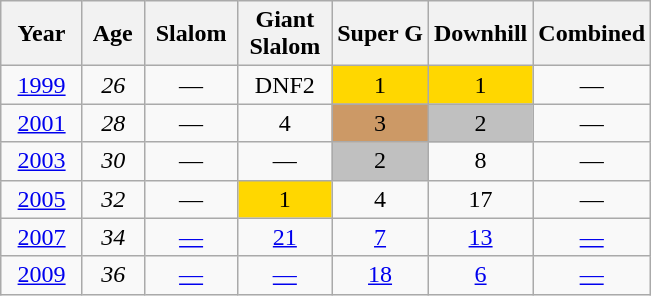<table class=wikitable style="text-align:center">
<tr>
<th>  Year  </th>
<th> Age </th>
<th> Slalom </th>
<th> Giant <br> Slalom </th>
<th>Super G</th>
<th>Downhill</th>
<th>Combined</th>
</tr>
<tr>
<td><a href='#'>1999</a></td>
<td><em>26</em></td>
<td>—</td>
<td>DNF2</td>
<td style="background:gold;">1</td>
<td style="background:gold;">1</td>
<td>—</td>
</tr>
<tr>
<td><a href='#'>2001</a></td>
<td><em>28</em></td>
<td>—</td>
<td>4</td>
<td style="background:#cc9966;">3</td>
<td style="background:silver;">2</td>
<td>—</td>
</tr>
<tr>
<td><a href='#'>2003</a></td>
<td><em>30</em></td>
<td>—</td>
<td>—</td>
<td style="background:silver;">2</td>
<td>8</td>
<td>—</td>
</tr>
<tr>
<td><a href='#'>2005</a></td>
<td><em>32</em></td>
<td>—</td>
<td style="background:gold;">1</td>
<td>4</td>
<td>17</td>
<td>—</td>
</tr>
<tr>
<td><a href='#'>2007</a></td>
<td><em>34</em></td>
<td><a href='#'>—</a></td>
<td><a href='#'>21</a></td>
<td><a href='#'>7</a></td>
<td><a href='#'>13</a></td>
<td><a href='#'>—</a></td>
</tr>
<tr>
<td><a href='#'>2009</a></td>
<td><em>36</em></td>
<td><a href='#'>—</a></td>
<td><a href='#'>—</a></td>
<td><a href='#'>18</a></td>
<td><a href='#'>6</a></td>
<td><a href='#'>—</a></td>
</tr>
</table>
